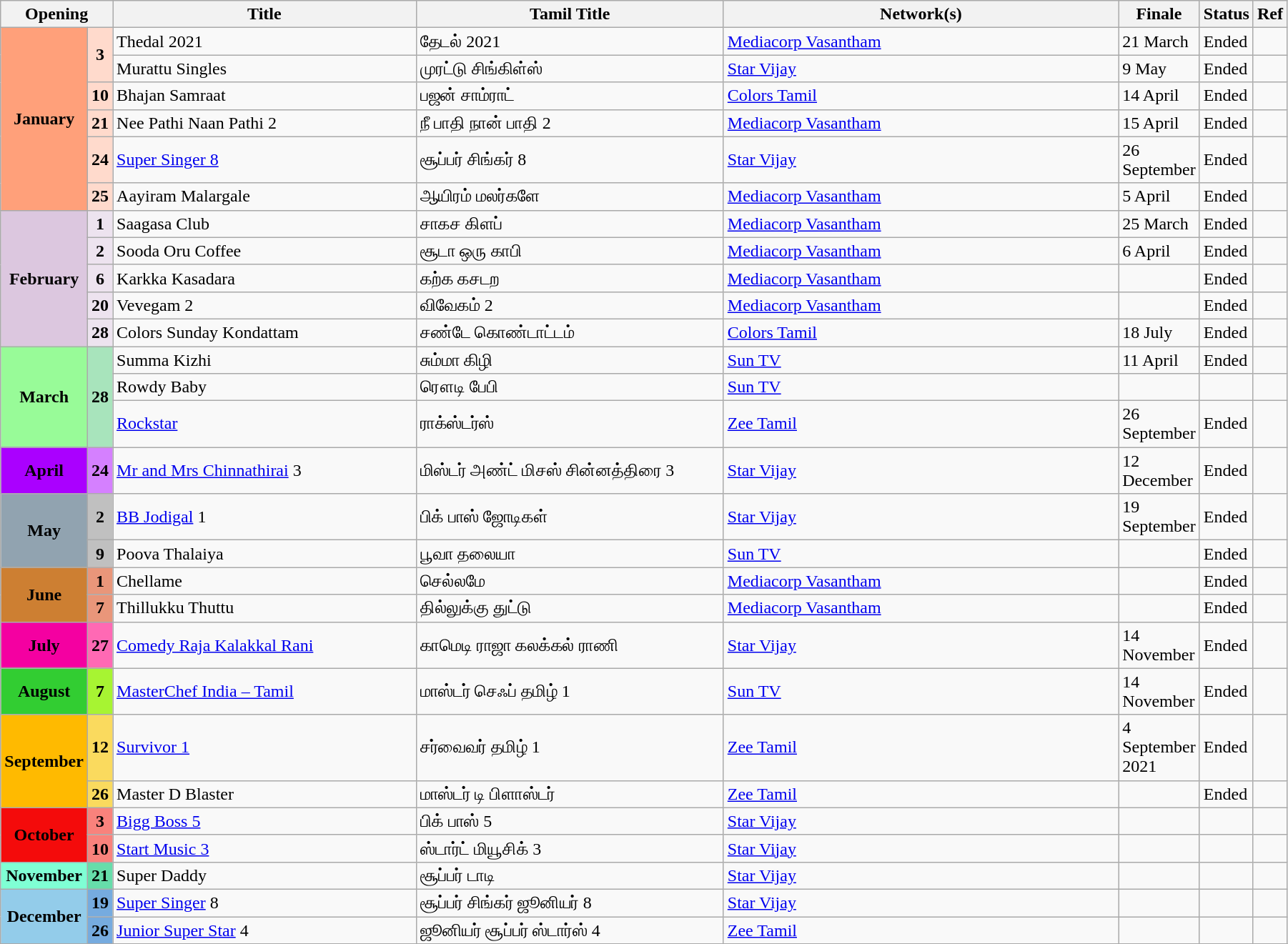<table class="wikitable" width="95%">
<tr>
<th colspan="2">Opening</th>
<th style="width:30%;">Title</th>
<th style="width:30%;">Tamil Title</th>
<th style="width:40%;">Network(s)</th>
<th style="width:20%;">Finale</th>
<th style="width:20%;">Status</th>
<th>Ref</th>
</tr>
<tr>
<td rowspan="6" style="text-align:center;background:#ffa07a;textcolor:#000;"><strong>January</strong></td>
<td rowspan="2" style="text-align:center; background:#ffdacc;"><strong>3</strong></td>
<td>Thedal 2021</td>
<td>தேடல் 2021</td>
<td><a href='#'>Mediacorp Vasantham</a></td>
<td>21 March</td>
<td>Ended</td>
<td></td>
</tr>
<tr>
<td>Murattu Singles</td>
<td>முரட்டு சிங்கிள்ஸ்</td>
<td><a href='#'>Star Vijay</a></td>
<td>9 May</td>
<td>Ended</td>
<td></td>
</tr>
<tr>
<td style="text-align:center; background:#ffdacc;"><strong>10</strong></td>
<td>Bhajan Samraat</td>
<td>பஜன் சாம்ராட்</td>
<td><a href='#'>Colors Tamil</a></td>
<td>14 April</td>
<td>Ended</td>
<td></td>
</tr>
<tr>
<td style="text-align:center; background:#ffdacc;"><strong>21</strong></td>
<td>Nee Pathi Naan Pathi 2</td>
<td>நீ பாதி நான் பாதி 2</td>
<td><a href='#'>Mediacorp Vasantham</a></td>
<td>15 April</td>
<td>Ended</td>
<td></td>
</tr>
<tr>
<td style="text-align:center; background:#ffdacc;"><strong>24</strong></td>
<td><a href='#'>Super Singer 8</a></td>
<td>சூப்பர் சிங்கர் 8</td>
<td><a href='#'>Star Vijay</a></td>
<td>26 September</td>
<td>Ended</td>
<td></td>
</tr>
<tr>
<td style="text-align:center; background:#ffdacc;"><strong>25</strong></td>
<td>Aayiram Malargale</td>
<td>ஆயிரம் மலர்களே</td>
<td><a href='#'>Mediacorp Vasantham</a></td>
<td>5 April</td>
<td>Ended</td>
<td></td>
</tr>
<tr>
<td rowspan="5" style="text-align:center; background:#dcc7df; textcolor:#000;"><strong>February</strong></td>
<td style="text-align:center; background:#ede3ef;"><strong>1</strong></td>
<td>Saagasa Club</td>
<td>சாகச கிளப்</td>
<td><a href='#'>Mediacorp Vasantham</a></td>
<td>25 March</td>
<td>Ended</td>
<td></td>
</tr>
<tr>
<td style="text-align:center; background:#ede3ef;"><strong>2</strong></td>
<td>Sooda Oru Coffee</td>
<td>சூடா ஒரு காபி</td>
<td><a href='#'>Mediacorp Vasantham</a></td>
<td>6 April</td>
<td>Ended</td>
<td></td>
</tr>
<tr>
<td style="text-align:center; background:#ede3ef;"><strong>6</strong></td>
<td>Karkka Kasadara</td>
<td>கற்க கசடற</td>
<td><a href='#'>Mediacorp Vasantham</a></td>
<td></td>
<td>Ended</td>
<td></td>
</tr>
<tr>
<td style="text-align:center; background:#ede3ef;"><strong>20</strong></td>
<td>Vevegam 2</td>
<td>விவேகம் 2</td>
<td><a href='#'>Mediacorp Vasantham</a></td>
<td></td>
<td>Ended</td>
<td></td>
</tr>
<tr>
<td style="text-align:center; background:#ede3ef;"><strong>28</strong></td>
<td>Colors Sunday Kondattam</td>
<td>சண்டே கொண்டாட்டம்</td>
<td><a href='#'>Colors Tamil</a></td>
<td>18 July</td>
<td>Ended</td>
<td></td>
</tr>
<tr>
<td rowspan="3" style="text-align:center; background:#98fb98; textcolor:#000;"><strong>March</strong></td>
<td rowspan="3" style="text-align:center; background:#a8e4bc;"><strong>28</strong></td>
<td>Summa Kizhi</td>
<td>சும்மா கிழி</td>
<td><a href='#'>Sun TV</a></td>
<td>11 April</td>
<td>Ended</td>
<td></td>
</tr>
<tr>
<td>Rowdy Baby</td>
<td>ரௌடி பேபி</td>
<td><a href='#'>Sun TV</a></td>
<td></td>
<td></td>
<td></td>
</tr>
<tr>
<td><a href='#'>Rockstar</a></td>
<td>ராக்ஸ்டர்ஸ்</td>
<td><a href='#'>Zee Tamil</a></td>
<td>26 September</td>
<td>Ended</td>
<td></td>
</tr>
<tr>
<td style="text-align:center; background:#a0f; textcolor:#d580ff;"><strong>April</strong></td>
<td style="text-align:center; background:#d580ff"><strong>24</strong></td>
<td><a href='#'>Mr and Mrs Chinnathirai</a> 3</td>
<td>மிஸ்டர் அண்ட் மிசஸ் சின்னத்திரை 3</td>
<td><a href='#'>Star Vijay</a></td>
<td>12 December</td>
<td>Ended</td>
<td></td>
</tr>
<tr>
<td rowspan="2" style="text-align:center; background:#91a3b0; textcolor:#000;"><strong>May</strong></td>
<td style="text-align:center; background:silver"><strong>2</strong></td>
<td><a href='#'>BB Jodigal</a> 1</td>
<td>பிக் பாஸ் ஜோடிகள்</td>
<td><a href='#'>Star Vijay</a></td>
<td>19 September</td>
<td>Ended</td>
<td></td>
</tr>
<tr>
<td style="text-align:center; background:silver"><strong>9</strong></td>
<td>Poova Thalaiya</td>
<td>பூவா தலையா</td>
<td><a href='#'>Sun TV</a></td>
<td></td>
<td>Ended</td>
<td></td>
</tr>
<tr>
<td rowspan="2" style="text-align:center; background:#CD7F32; textcolor:#000;"><strong>June</strong></td>
<td style="text-align:center; background:#e9967a;"><strong>1</strong></td>
<td>Chellame</td>
<td>செல்லமே</td>
<td><a href='#'>Mediacorp Vasantham</a></td>
<td></td>
<td>Ended</td>
<td></td>
</tr>
<tr>
<td style="text-align:center; background:#e9967a;"><strong>7</strong></td>
<td>Thillukku Thuttu</td>
<td>தில்லுக்கு துட்டு</td>
<td><a href='#'>Mediacorp Vasantham</a></td>
<td></td>
<td>Ended</td>
<td></td>
</tr>
<tr>
<td style="text-align:center; background:#F400A1; textcolor:#000;"><strong>July</strong></td>
<td style="text-align:center; background:hotPink;"><strong>27</strong></td>
<td><a href='#'>Comedy Raja Kalakkal Rani</a></td>
<td>காமெடி ராஜா கலக்கல் ராணி</td>
<td><a href='#'>Star Vijay</a></td>
<td>14 November</td>
<td>Ended</td>
<td></td>
</tr>
<tr>
<td style="text-align:center; background:#32CD32; textcolor:#d580ff;"><strong>August</strong></td>
<td style="text-align:center; background:#a7f432;"><strong>7</strong></td>
<td><a href='#'>MasterChef India – Tamil</a></td>
<td>மாஸ்டர் செஃப் தமிழ் 1</td>
<td><a href='#'>Sun TV</a></td>
<td>14 November</td>
<td>Ended</td>
<td></td>
</tr>
<tr>
<td rowspan="2" style="text-align:center; background:#ffba00; textcolor:#d580ff;"><strong>September</strong></td>
<td style="text-align:center; background:#FADA5E;"><strong>12</strong></td>
<td><a href='#'>Survivor 1</a></td>
<td>சர்வைவர் தமிழ் 1</td>
<td><a href='#'>Zee Tamil</a></td>
<td>4 September 2021</td>
<td>Ended</td>
<td></td>
</tr>
<tr>
<td style="text-align:center; background:#FADA5E;"><strong>26</strong></td>
<td>Master D Blaster</td>
<td>மாஸ்டர் டி பிளாஸ்டர்</td>
<td><a href='#'>Zee Tamil</a></td>
<td></td>
<td>Ended</td>
<td></td>
</tr>
<tr>
<td rowspan="2" style="text-align:center; background:#f40b0b; textcolor:#000;"><strong>October</strong></td>
<td style="text-align:center;background:#f9827c;"><strong>3</strong></td>
<td><a href='#'>Bigg Boss 5</a></td>
<td>பிக் பாஸ் 5</td>
<td><a href='#'>Star Vijay</a></td>
<td></td>
<td></td>
<td></td>
</tr>
<tr>
<td style="text-align:center;background:#f9827c;"><strong>10</strong></td>
<td><a href='#'>Start Music 3</a></td>
<td>ஸ்டார்ட் மியூசிக் 3</td>
<td><a href='#'>Star Vijay</a></td>
<td></td>
<td></td>
<td></td>
</tr>
<tr>
<td style="text-align:center; background:#7FFFD4; textcolor:#000;"><strong>November</strong></td>
<td style="text-align:center; background:#6da;"><strong>21</strong></td>
<td>Super Daddy</td>
<td>சூப்பர் டாடி</td>
<td><a href='#'>Star Vijay</a></td>
<td></td>
<td></td>
<td></td>
</tr>
<tr>
<td rowspan="2" style="text-align:center; background:#93CCEA; textcolor:#000;"><strong>December</strong></td>
<td style="text-align:center; background:#76ABDF;"><strong>19</strong></td>
<td><a href='#'>Super Singer</a> 8</td>
<td>சூப்பர் சிங்கர் ஜூனியர் 8</td>
<td><a href='#'>Star Vijay</a></td>
<td></td>
<td></td>
<td></td>
</tr>
<tr>
<td style="text-align:center; background:#76ABDF;"><strong>26</strong></td>
<td><a href='#'>Junior Super Star</a> 4</td>
<td>ஜூனியர் சூப்பர் ஸ்டார்ஸ் 4</td>
<td><a href='#'>Zee Tamil</a></td>
<td></td>
<td></td>
<td></td>
</tr>
<tr>
</tr>
</table>
